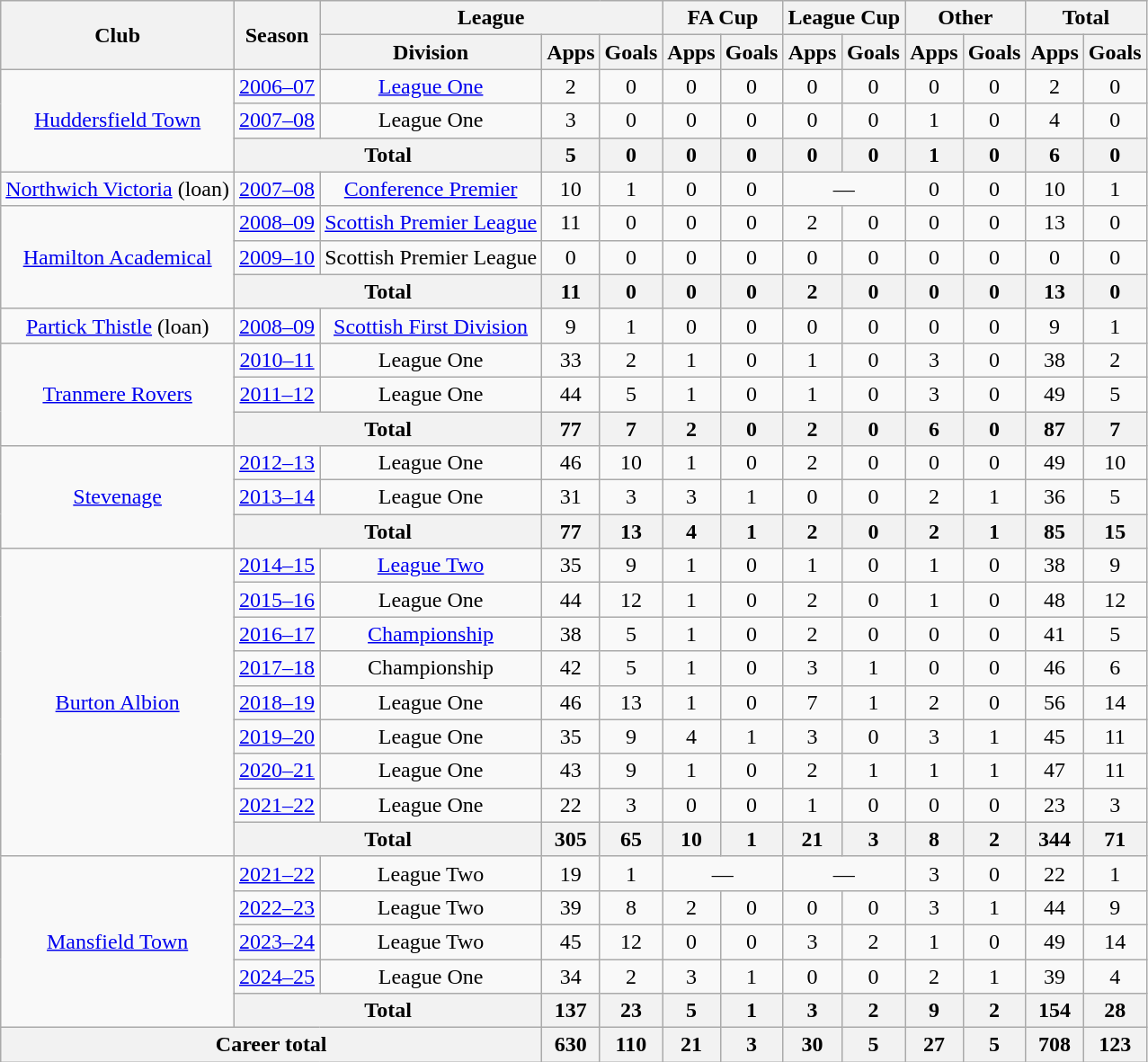<table class="wikitable" style="text-align: center;">
<tr>
<th rowspan="2">Club</th>
<th rowspan="2">Season</th>
<th colspan="3">League</th>
<th colspan="2">FA Cup</th>
<th colspan="2">League Cup</th>
<th colspan="2">Other</th>
<th colspan="2">Total</th>
</tr>
<tr>
<th>Division</th>
<th>Apps</th>
<th>Goals</th>
<th>Apps</th>
<th>Goals</th>
<th>Apps</th>
<th>Goals</th>
<th>Apps</th>
<th>Goals</th>
<th>Apps</th>
<th>Goals</th>
</tr>
<tr>
<td rowspan="3"><a href='#'>Huddersfield Town</a></td>
<td><a href='#'>2006–07</a></td>
<td><a href='#'>League One</a></td>
<td>2</td>
<td>0</td>
<td>0</td>
<td>0</td>
<td>0</td>
<td>0</td>
<td>0</td>
<td>0</td>
<td>2</td>
<td>0</td>
</tr>
<tr>
<td><a href='#'>2007–08</a></td>
<td>League One</td>
<td>3</td>
<td>0</td>
<td>0</td>
<td>0</td>
<td>0</td>
<td>0</td>
<td>1</td>
<td>0</td>
<td>4</td>
<td>0</td>
</tr>
<tr>
<th colspan="2">Total</th>
<th>5</th>
<th>0</th>
<th>0</th>
<th>0</th>
<th>0</th>
<th>0</th>
<th>1</th>
<th>0</th>
<th>6</th>
<th>0</th>
</tr>
<tr>
<td><a href='#'>Northwich Victoria</a> (loan)</td>
<td><a href='#'>2007–08</a></td>
<td><a href='#'>Conference Premier</a></td>
<td>10</td>
<td>1</td>
<td>0</td>
<td>0</td>
<td colspan=2>—</td>
<td>0</td>
<td>0</td>
<td>10</td>
<td>1</td>
</tr>
<tr>
<td rowspan="3"><a href='#'>Hamilton Academical</a></td>
<td><a href='#'>2008–09</a></td>
<td><a href='#'>Scottish Premier League</a></td>
<td>11</td>
<td>0</td>
<td>0</td>
<td>0</td>
<td>2</td>
<td>0</td>
<td>0</td>
<td>0</td>
<td>13</td>
<td>0</td>
</tr>
<tr>
<td><a href='#'>2009–10</a></td>
<td>Scottish Premier League</td>
<td>0</td>
<td>0</td>
<td>0</td>
<td>0</td>
<td>0</td>
<td>0</td>
<td>0</td>
<td>0</td>
<td>0</td>
<td>0</td>
</tr>
<tr>
<th colspan="2">Total</th>
<th>11</th>
<th>0</th>
<th>0</th>
<th>0</th>
<th>2</th>
<th>0</th>
<th>0</th>
<th>0</th>
<th>13</th>
<th>0</th>
</tr>
<tr>
<td><a href='#'>Partick Thistle</a> (loan)</td>
<td><a href='#'>2008–09</a></td>
<td><a href='#'>Scottish First Division</a></td>
<td>9</td>
<td>1</td>
<td>0</td>
<td>0</td>
<td>0</td>
<td>0</td>
<td>0</td>
<td>0</td>
<td>9</td>
<td>1</td>
</tr>
<tr>
<td rowspan="3"><a href='#'>Tranmere Rovers</a></td>
<td><a href='#'>2010–11</a></td>
<td>League One</td>
<td>33</td>
<td>2</td>
<td>1</td>
<td>0</td>
<td>1</td>
<td>0</td>
<td>3</td>
<td>0</td>
<td>38</td>
<td>2</td>
</tr>
<tr>
<td><a href='#'>2011–12</a></td>
<td>League One</td>
<td>44</td>
<td>5</td>
<td>1</td>
<td>0</td>
<td>1</td>
<td>0</td>
<td>3</td>
<td>0</td>
<td>49</td>
<td>5</td>
</tr>
<tr>
<th colspan="2">Total</th>
<th>77</th>
<th>7</th>
<th>2</th>
<th>0</th>
<th>2</th>
<th>0</th>
<th>6</th>
<th>0</th>
<th>87</th>
<th>7</th>
</tr>
<tr>
<td rowspan="3"><a href='#'>Stevenage</a></td>
<td><a href='#'>2012–13</a></td>
<td>League One</td>
<td>46</td>
<td>10</td>
<td>1</td>
<td>0</td>
<td>2</td>
<td>0</td>
<td>0</td>
<td>0</td>
<td>49</td>
<td>10</td>
</tr>
<tr>
<td><a href='#'>2013–14</a></td>
<td>League One</td>
<td>31</td>
<td>3</td>
<td>3</td>
<td>1</td>
<td>0</td>
<td>0</td>
<td>2</td>
<td>1</td>
<td>36</td>
<td>5</td>
</tr>
<tr>
<th colspan="2">Total</th>
<th>77</th>
<th>13</th>
<th>4</th>
<th>1</th>
<th>2</th>
<th>0</th>
<th>2</th>
<th>1</th>
<th>85</th>
<th>15</th>
</tr>
<tr>
<td rowspan="9"><a href='#'>Burton Albion</a></td>
<td><a href='#'>2014–15</a></td>
<td><a href='#'>League Two</a></td>
<td>35</td>
<td>9</td>
<td>1</td>
<td>0</td>
<td>1</td>
<td>0</td>
<td>1</td>
<td>0</td>
<td>38</td>
<td>9</td>
</tr>
<tr>
<td><a href='#'>2015–16</a></td>
<td>League One</td>
<td>44</td>
<td>12</td>
<td>1</td>
<td>0</td>
<td>2</td>
<td>0</td>
<td>1</td>
<td>0</td>
<td>48</td>
<td>12</td>
</tr>
<tr>
<td><a href='#'>2016–17</a></td>
<td><a href='#'>Championship</a></td>
<td>38</td>
<td>5</td>
<td>1</td>
<td>0</td>
<td>2</td>
<td>0</td>
<td>0</td>
<td>0</td>
<td>41</td>
<td>5</td>
</tr>
<tr>
<td><a href='#'>2017–18</a></td>
<td>Championship</td>
<td>42</td>
<td>5</td>
<td>1</td>
<td>0</td>
<td>3</td>
<td>1</td>
<td>0</td>
<td>0</td>
<td>46</td>
<td>6</td>
</tr>
<tr>
<td><a href='#'>2018–19</a></td>
<td>League One</td>
<td>46</td>
<td>13</td>
<td>1</td>
<td>0</td>
<td>7</td>
<td>1</td>
<td>2</td>
<td>0</td>
<td>56</td>
<td>14</td>
</tr>
<tr>
<td><a href='#'>2019–20</a></td>
<td>League One</td>
<td>35</td>
<td>9</td>
<td>4</td>
<td>1</td>
<td>3</td>
<td>0</td>
<td>3</td>
<td>1</td>
<td>45</td>
<td>11</td>
</tr>
<tr>
<td><a href='#'>2020–21</a></td>
<td>League One</td>
<td>43</td>
<td>9</td>
<td>1</td>
<td>0</td>
<td>2</td>
<td>1</td>
<td>1</td>
<td>1</td>
<td>47</td>
<td>11</td>
</tr>
<tr>
<td><a href='#'>2021–22</a></td>
<td>League One</td>
<td>22</td>
<td>3</td>
<td>0</td>
<td>0</td>
<td>1</td>
<td>0</td>
<td>0</td>
<td>0</td>
<td>23</td>
<td>3</td>
</tr>
<tr>
<th colspan="2">Total</th>
<th>305</th>
<th>65</th>
<th>10</th>
<th>1</th>
<th>21</th>
<th>3</th>
<th>8</th>
<th>2</th>
<th>344</th>
<th>71</th>
</tr>
<tr>
<td rowspan="5"><a href='#'>Mansfield Town</a></td>
<td><a href='#'>2021–22</a></td>
<td>League Two</td>
<td>19</td>
<td>1</td>
<td colspan=2>—</td>
<td colspan=2>—</td>
<td>3</td>
<td>0</td>
<td>22</td>
<td>1</td>
</tr>
<tr>
<td><a href='#'>2022–23</a></td>
<td>League Two</td>
<td>39</td>
<td>8</td>
<td>2</td>
<td>0</td>
<td>0</td>
<td>0</td>
<td>3</td>
<td>1</td>
<td>44</td>
<td>9</td>
</tr>
<tr>
<td><a href='#'>2023–24</a></td>
<td>League Two</td>
<td>45</td>
<td>12</td>
<td>0</td>
<td>0</td>
<td>3</td>
<td>2</td>
<td>1</td>
<td>0</td>
<td>49</td>
<td>14</td>
</tr>
<tr>
<td><a href='#'>2024–25</a></td>
<td>League One</td>
<td>34</td>
<td>2</td>
<td>3</td>
<td>1</td>
<td>0</td>
<td>0</td>
<td>2</td>
<td>1</td>
<td>39</td>
<td>4</td>
</tr>
<tr>
<th colspan="2">Total</th>
<th>137</th>
<th>23</th>
<th>5</th>
<th>1</th>
<th>3</th>
<th>2</th>
<th>9</th>
<th>2</th>
<th>154</th>
<th>28</th>
</tr>
<tr>
<th colspan="3">Career total</th>
<th>630</th>
<th>110</th>
<th>21</th>
<th>3</th>
<th>30</th>
<th>5</th>
<th>27</th>
<th>5</th>
<th>708</th>
<th>123</th>
</tr>
</table>
